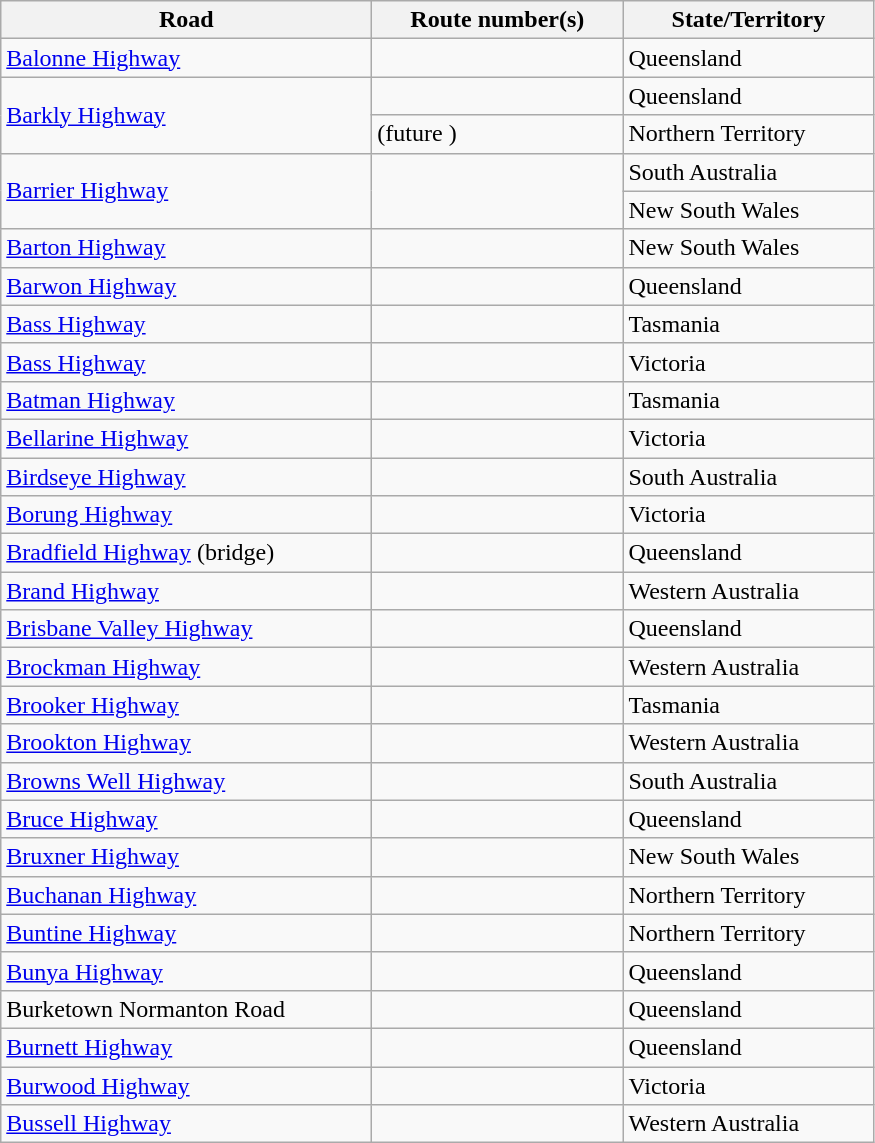<table class=wikitable>
<tr>
<th style="width:15em;">Road</th>
<th style="width:10em;">Route number(s)</th>
<th style="width:10em;">State/Territory</th>
</tr>
<tr>
<td><a href='#'>Balonne Highway</a></td>
<td></td>
<td>Queensland</td>
</tr>
<tr>
<td rowspan="2"><a href='#'>Barkly Highway</a></td>
<td></td>
<td>Queensland</td>
</tr>
<tr>
<td> (future )</td>
<td>Northern Territory</td>
</tr>
<tr>
<td rowspan="2"><a href='#'>Barrier Highway</a></td>
<td rowspan="2"></td>
<td>South Australia</td>
</tr>
<tr>
<td>New South Wales</td>
</tr>
<tr>
<td><a href='#'>Barton Highway</a></td>
<td></td>
<td>New South Wales</td>
</tr>
<tr>
<td><a href='#'>Barwon Highway</a></td>
<td></td>
<td>Queensland</td>
</tr>
<tr>
<td><a href='#'>Bass Highway</a></td>
<td></td>
<td>Tasmania</td>
</tr>
<tr>
<td><a href='#'>Bass Highway</a></td>
<td> </td>
<td>Victoria</td>
</tr>
<tr>
<td><a href='#'>Batman Highway</a></td>
<td></td>
<td>Tasmania</td>
</tr>
<tr>
<td><a href='#'>Bellarine Highway</a></td>
<td></td>
<td>Victoria</td>
</tr>
<tr>
<td><a href='#'>Birdseye Highway</a></td>
<td></td>
<td>South Australia</td>
</tr>
<tr>
<td><a href='#'>Borung Highway</a></td>
<td></td>
<td>Victoria</td>
</tr>
<tr>
<td><a href='#'>Bradfield Highway</a> (bridge)</td>
<td></td>
<td>Queensland</td>
</tr>
<tr>
<td><a href='#'>Brand Highway</a></td>
<td></td>
<td>Western Australia</td>
</tr>
<tr>
<td><a href='#'>Brisbane Valley Highway</a></td>
<td></td>
<td>Queensland</td>
</tr>
<tr>
<td><a href='#'>Brockman Highway</a></td>
<td></td>
<td>Western Australia</td>
</tr>
<tr>
<td><a href='#'>Brooker Highway</a></td>
<td></td>
<td>Tasmania</td>
</tr>
<tr>
<td><a href='#'>Brookton Highway</a></td>
<td></td>
<td>Western Australia</td>
</tr>
<tr>
<td><a href='#'>Browns Well Highway</a></td>
<td></td>
<td>South Australia</td>
</tr>
<tr>
<td><a href='#'>Bruce Highway</a></td>
<td> </td>
<td>Queensland</td>
</tr>
<tr>
<td><a href='#'>Bruxner Highway</a></td>
<td></td>
<td>New South Wales</td>
</tr>
<tr>
<td><a href='#'>Buchanan Highway</a></td>
<td> </td>
<td>Northern Territory</td>
</tr>
<tr>
<td><a href='#'>Buntine Highway</a></td>
<td> </td>
<td>Northern Territory</td>
</tr>
<tr>
<td><a href='#'>Bunya Highway</a></td>
<td></td>
<td>Queensland</td>
</tr>
<tr>
<td>Burketown Normanton Road</td>
<td></td>
<td>Queensland</td>
</tr>
<tr>
<td><a href='#'>Burnett Highway</a></td>
<td></td>
<td>Queensland</td>
</tr>
<tr>
<td><a href='#'>Burwood Highway</a></td>
<td> </td>
<td>Victoria</td>
</tr>
<tr>
<td><a href='#'>Bussell Highway</a></td>
<td></td>
<td>Western Australia</td>
</tr>
</table>
